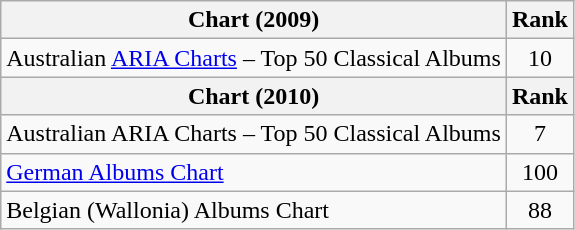<table class="wikitable">
<tr>
<th>Chart (2009)</th>
<th>Rank</th>
</tr>
<tr>
<td>Australian <a href='#'>ARIA Charts</a> – Top 50 Classical Albums</td>
<td style="text-align:center;">10</td>
</tr>
<tr>
<th>Chart (2010)</th>
<th>Rank</th>
</tr>
<tr>
<td>Australian ARIA Charts – Top 50 Classical Albums</td>
<td style="text-align:center;">7</td>
</tr>
<tr>
<td><a href='#'>German Albums Chart</a></td>
<td style="text-align:center;">100</td>
</tr>
<tr>
<td>Belgian (Wallonia) Albums Chart</td>
<td style="text-align:center;">88</td>
</tr>
</table>
